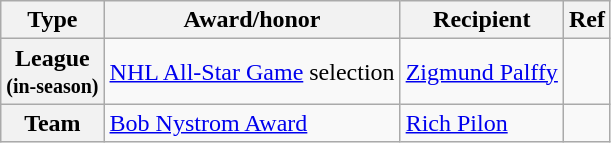<table class="wikitable">
<tr>
<th scope="col">Type</th>
<th scope="col">Award/honor</th>
<th scope="col">Recipient</th>
<th scope="col">Ref</th>
</tr>
<tr>
<th scope="row">League<br><small>(in-season)</small></th>
<td><a href='#'>NHL All-Star Game</a> selection</td>
<td><a href='#'>Zigmund Palffy</a></td>
<td></td>
</tr>
<tr>
<th scope="row">Team</th>
<td><a href='#'>Bob Nystrom Award</a></td>
<td><a href='#'>Rich Pilon</a></td>
<td></td>
</tr>
</table>
